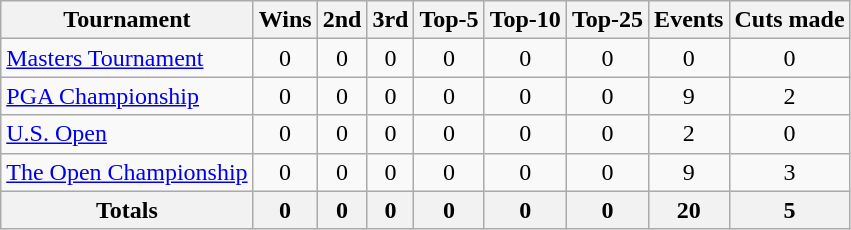<table class=wikitable style=text-align:center>
<tr>
<th>Tournament</th>
<th>Wins</th>
<th>2nd</th>
<th>3rd</th>
<th>Top-5</th>
<th>Top-10</th>
<th>Top-25</th>
<th>Events</th>
<th>Cuts made</th>
</tr>
<tr>
<td align=left><a href='#'>Masters Tournament</a></td>
<td>0</td>
<td>0</td>
<td>0</td>
<td>0</td>
<td>0</td>
<td>0</td>
<td>0</td>
<td>0</td>
</tr>
<tr>
<td align=left><a href='#'>PGA Championship</a></td>
<td>0</td>
<td>0</td>
<td>0</td>
<td>0</td>
<td>0</td>
<td>0</td>
<td>9</td>
<td>2</td>
</tr>
<tr>
<td align=left><a href='#'>U.S. Open</a></td>
<td>0</td>
<td>0</td>
<td>0</td>
<td>0</td>
<td>0</td>
<td>0</td>
<td>2</td>
<td>0</td>
</tr>
<tr>
<td align=left><a href='#'>The Open Championship</a></td>
<td>0</td>
<td>0</td>
<td>0</td>
<td>0</td>
<td>0</td>
<td>0</td>
<td>9</td>
<td>3</td>
</tr>
<tr>
<th>Totals</th>
<th>0</th>
<th>0</th>
<th>0</th>
<th>0</th>
<th>0</th>
<th>0</th>
<th>20</th>
<th>5</th>
</tr>
</table>
